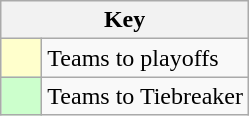<table class="wikitable" style="text-align: center;">
<tr>
<th colspan=2>Key</th>
</tr>
<tr>
<td style="background:#ffffcc; width:20px;"></td>
<td align=left>Teams to playoffs</td>
</tr>
<tr>
<td style="background:#ccffcc; width:20px;"></td>
<td align=left>Teams to Tiebreaker</td>
</tr>
</table>
